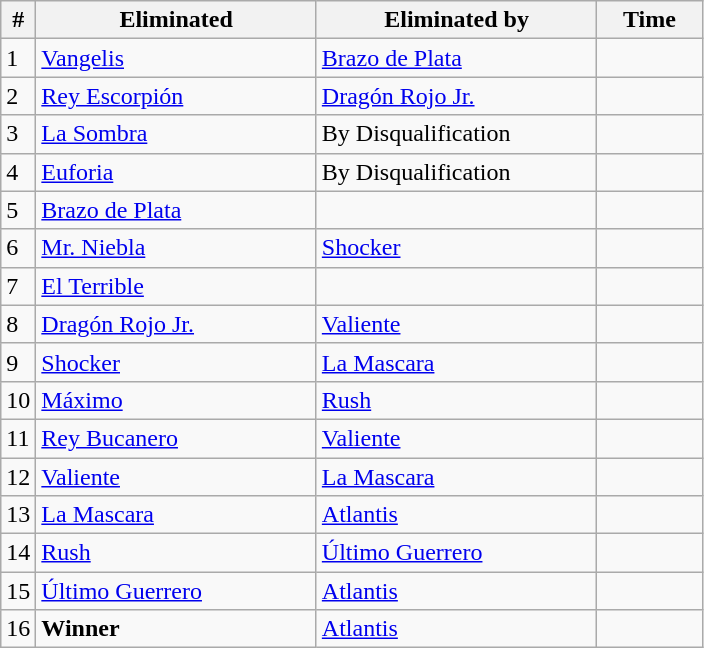<table class="wikitable sortable">
<tr>
<th width=5%>#</th>
<th width=40%>Eliminated</th>
<th width=40%>Eliminated by</th>
<th width=15%>Time</th>
</tr>
<tr>
<td>1</td>
<td><a href='#'>Vangelis</a></td>
<td><a href='#'>Brazo de Plata</a></td>
<td></td>
</tr>
<tr>
<td>2</td>
<td><a href='#'>Rey Escorpión</a></td>
<td><a href='#'>Dragón Rojo Jr.</a></td>
<td></td>
</tr>
<tr>
<td>3</td>
<td><a href='#'>La Sombra</a></td>
<td>By Disqualification</td>
<td></td>
</tr>
<tr>
<td>4</td>
<td><a href='#'>Euforia</a></td>
<td>By Disqualification</td>
<td></td>
</tr>
<tr>
<td>5</td>
<td><a href='#'>Brazo de Plata</a></td>
<td> </td>
<td></td>
</tr>
<tr>
<td>6</td>
<td><a href='#'>Mr. Niebla</a></td>
<td><a href='#'>Shocker</a></td>
<td></td>
</tr>
<tr>
<td>7</td>
<td><a href='#'>El Terrible</a></td>
<td> </td>
<td></td>
</tr>
<tr>
<td>8</td>
<td><a href='#'>Dragón Rojo Jr.</a></td>
<td><a href='#'>Valiente</a></td>
<td></td>
</tr>
<tr>
<td>9</td>
<td><a href='#'>Shocker</a></td>
<td><a href='#'>La Mascara</a></td>
<td></td>
</tr>
<tr>
<td>10</td>
<td><a href='#'>Máximo</a></td>
<td><a href='#'>Rush</a></td>
<td></td>
</tr>
<tr>
<td>11</td>
<td><a href='#'>Rey Bucanero</a></td>
<td><a href='#'>Valiente</a></td>
<td></td>
</tr>
<tr>
<td>12</td>
<td><a href='#'>Valiente</a></td>
<td><a href='#'>La Mascara</a></td>
<td></td>
</tr>
<tr>
<td>13</td>
<td><a href='#'>La Mascara</a></td>
<td><a href='#'>Atlantis</a></td>
<td></td>
</tr>
<tr>
<td>14</td>
<td><a href='#'>Rush</a></td>
<td><a href='#'>Último Guerrero</a></td>
<td></td>
</tr>
<tr>
<td>15</td>
<td><a href='#'>Último Guerrero</a></td>
<td><a href='#'>Atlantis</a></td>
<td></td>
</tr>
<tr>
<td>16</td>
<td><strong>Winner</strong></td>
<td><a href='#'>Atlantis</a></td>
<td></td>
</tr>
</table>
